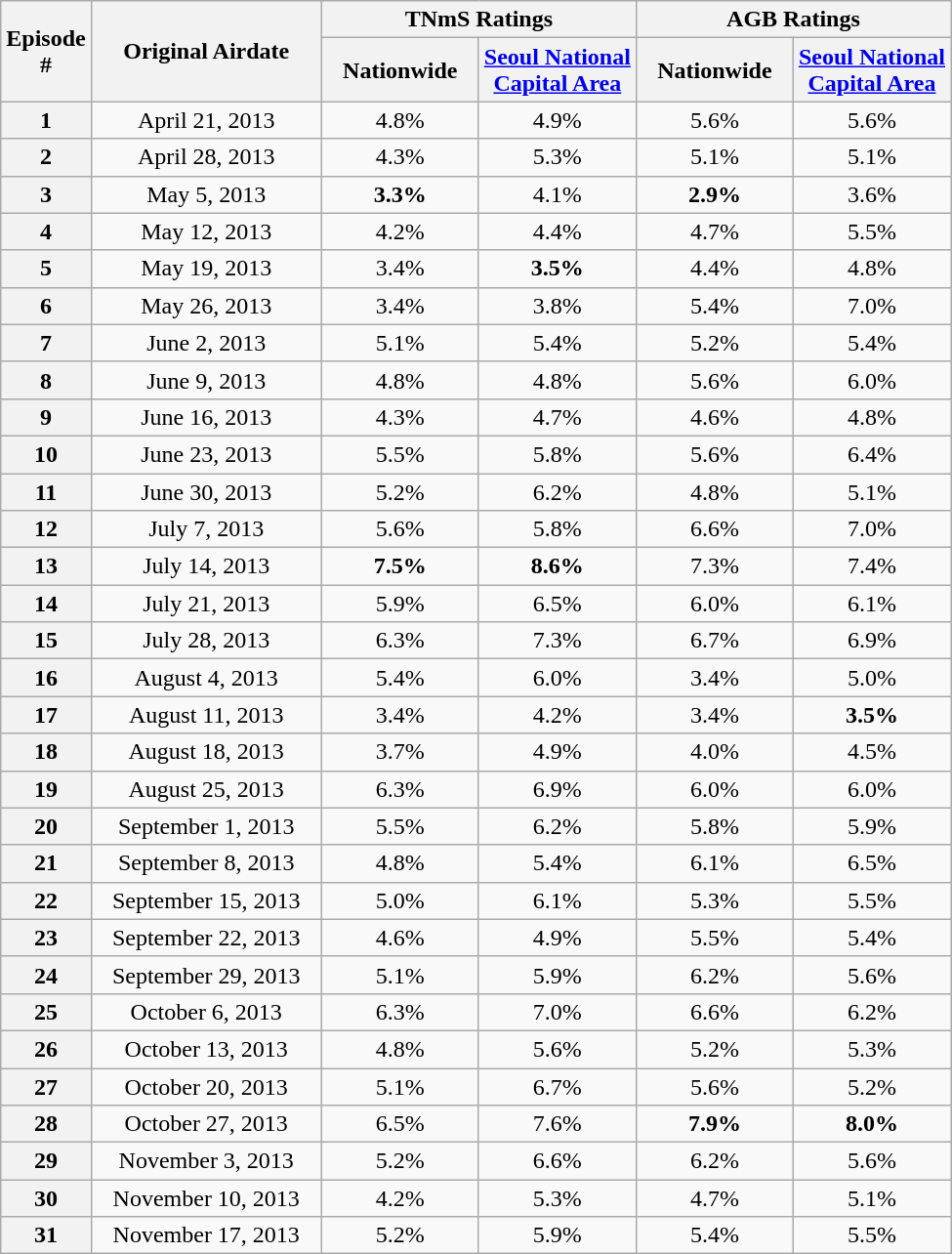<table class=wikitable style="text-align:center">
<tr>
<th rowspan="2" width=40>Episode #</th>
<th rowspan="2" width=150>Original Airdate</th>
<th colspan="2">TNmS Ratings</th>
<th colspan="2">AGB Ratings</th>
</tr>
<tr>
<th width=100>Nationwide</th>
<th width=100><a href='#'>Seoul National Capital Area</a></th>
<th width=100>Nationwide</th>
<th width=100><a href='#'>Seoul National Capital Area</a></th>
</tr>
<tr>
<th>1</th>
<td>April 21, 2013</td>
<td>4.8%</td>
<td>4.9%</td>
<td>5.6%</td>
<td>5.6%</td>
</tr>
<tr>
<th>2</th>
<td>April 28, 2013</td>
<td>4.3%</td>
<td>5.3%</td>
<td>5.1%</td>
<td>5.1%</td>
</tr>
<tr>
<th>3</th>
<td>May 5, 2013</td>
<td><span><strong>3.3%</strong></span></td>
<td>4.1%</td>
<td><span><strong>2.9%</strong></span></td>
<td>3.6%</td>
</tr>
<tr>
<th>4</th>
<td>May 12, 2013</td>
<td>4.2%</td>
<td>4.4%</td>
<td>4.7%</td>
<td>5.5%</td>
</tr>
<tr>
<th>5</th>
<td>May 19, 2013</td>
<td>3.4%</td>
<td><span><strong>3.5%</strong></span></td>
<td>4.4%</td>
<td>4.8%</td>
</tr>
<tr>
<th>6</th>
<td>May 26, 2013</td>
<td>3.4%</td>
<td>3.8%</td>
<td>5.4%</td>
<td>7.0%</td>
</tr>
<tr>
<th>7</th>
<td>June 2, 2013</td>
<td>5.1%</td>
<td>5.4%</td>
<td>5.2%</td>
<td>5.4%</td>
</tr>
<tr>
<th>8</th>
<td>June 9, 2013</td>
<td>4.8%</td>
<td>4.8%</td>
<td>5.6%</td>
<td>6.0%</td>
</tr>
<tr>
<th>9</th>
<td>June 16, 2013</td>
<td>4.3%</td>
<td>4.7%</td>
<td>4.6%</td>
<td>4.8%</td>
</tr>
<tr>
<th>10</th>
<td>June 23, 2013</td>
<td>5.5%</td>
<td>5.8%</td>
<td>5.6%</td>
<td>6.4%</td>
</tr>
<tr>
<th>11</th>
<td>June 30, 2013</td>
<td>5.2%</td>
<td>6.2%</td>
<td>4.8%</td>
<td>5.1%</td>
</tr>
<tr>
<th>12</th>
<td>July 7, 2013</td>
<td>5.6%</td>
<td>5.8%</td>
<td>6.6%</td>
<td>7.0%</td>
</tr>
<tr>
<th>13</th>
<td>July 14, 2013</td>
<td><span><strong>7.5%</strong></span></td>
<td><span><strong>8.6%</strong></span></td>
<td>7.3%</td>
<td>7.4%</td>
</tr>
<tr>
<th>14</th>
<td>July 21, 2013</td>
<td>5.9%</td>
<td>6.5%</td>
<td>6.0%</td>
<td>6.1%</td>
</tr>
<tr>
<th>15</th>
<td>July 28, 2013</td>
<td>6.3%</td>
<td>7.3%</td>
<td>6.7%</td>
<td>6.9%</td>
</tr>
<tr>
<th>16</th>
<td>August 4, 2013</td>
<td>5.4%</td>
<td>6.0%</td>
<td>3.4%</td>
<td>5.0%</td>
</tr>
<tr>
<th>17</th>
<td>August 11, 2013</td>
<td>3.4%</td>
<td>4.2%</td>
<td>3.4%</td>
<td><span><strong>3.5%</strong></span></td>
</tr>
<tr>
<th>18</th>
<td>August 18, 2013</td>
<td>3.7%</td>
<td>4.9%</td>
<td>4.0%</td>
<td>4.5%</td>
</tr>
<tr>
<th>19</th>
<td>August 25, 2013</td>
<td>6.3%</td>
<td>6.9%</td>
<td>6.0%</td>
<td>6.0%</td>
</tr>
<tr>
<th>20</th>
<td>September 1, 2013</td>
<td>5.5%</td>
<td>6.2%</td>
<td>5.8%</td>
<td>5.9%</td>
</tr>
<tr>
<th>21</th>
<td>September 8, 2013</td>
<td>4.8%</td>
<td>5.4%</td>
<td>6.1%</td>
<td>6.5%</td>
</tr>
<tr>
<th>22</th>
<td>September 15, 2013</td>
<td>5.0%</td>
<td>6.1%</td>
<td>5.3%</td>
<td>5.5%</td>
</tr>
<tr>
<th>23</th>
<td>September 22, 2013</td>
<td>4.6%</td>
<td>4.9%</td>
<td>5.5%</td>
<td>5.4%</td>
</tr>
<tr>
<th>24</th>
<td>September 29, 2013</td>
<td>5.1%</td>
<td>5.9%</td>
<td>6.2%</td>
<td>5.6%</td>
</tr>
<tr>
<th>25</th>
<td>October 6, 2013</td>
<td>6.3%</td>
<td>7.0%</td>
<td>6.6%</td>
<td>6.2%</td>
</tr>
<tr>
<th>26</th>
<td>October 13, 2013</td>
<td>4.8%</td>
<td>5.6%</td>
<td>5.2%</td>
<td>5.3%</td>
</tr>
<tr>
<th>27</th>
<td>October 20, 2013</td>
<td>5.1%</td>
<td>6.7%</td>
<td>5.6%</td>
<td>5.2%</td>
</tr>
<tr>
<th>28</th>
<td>October 27, 2013</td>
<td>6.5%</td>
<td>7.6%</td>
<td><span><strong>7.9%</strong></span></td>
<td><span><strong>8.0%</strong></span></td>
</tr>
<tr>
<th>29</th>
<td>November 3, 2013</td>
<td>5.2%</td>
<td>6.6%</td>
<td>6.2%</td>
<td>5.6%</td>
</tr>
<tr>
<th>30</th>
<td>November 10, 2013</td>
<td>4.2%</td>
<td>5.3%</td>
<td>4.7%</td>
<td>5.1%</td>
</tr>
<tr>
<th>31</th>
<td>November 17, 2013</td>
<td>5.2%</td>
<td>5.9%</td>
<td>5.4%</td>
<td>5.5%</td>
</tr>
</table>
